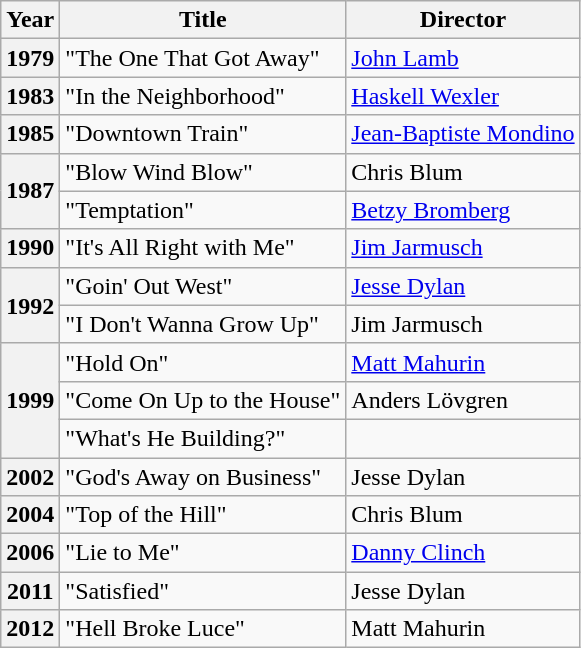<table class="wikitable" style="text-align:left;">
<tr>
<th scope="col">Year</th>
<th scope="col">Title</th>
<th scope="col">Director</th>
</tr>
<tr>
<th scope="row">1979</th>
<td>"The One That Got Away"</td>
<td><a href='#'>John Lamb</a></td>
</tr>
<tr>
<th scope="row">1983</th>
<td>"In the Neighborhood"</td>
<td><a href='#'>Haskell Wexler</a></td>
</tr>
<tr>
<th scope="row">1985</th>
<td>"Downtown Train"</td>
<td><a href='#'>Jean-Baptiste Mondino</a></td>
</tr>
<tr>
<th scope="row" rowspan="2">1987</th>
<td>"Blow Wind Blow"</td>
<td>Chris Blum</td>
</tr>
<tr>
<td>"Temptation"</td>
<td><a href='#'>Betzy Bromberg</a></td>
</tr>
<tr>
<th scope="row">1990</th>
<td>"It's All Right with Me"</td>
<td><a href='#'>Jim Jarmusch</a></td>
</tr>
<tr>
<th scope="row" rowspan="2">1992</th>
<td>"Goin' Out West"</td>
<td><a href='#'>Jesse Dylan</a></td>
</tr>
<tr>
<td>"I Don't Wanna Grow Up"</td>
<td>Jim Jarmusch </td>
</tr>
<tr>
<th scope="row" rowspan="3">1999</th>
<td>"Hold On"</td>
<td><a href='#'>Matt Mahurin</a></td>
</tr>
<tr>
<td>"Come On Up to the House"</td>
<td>Anders Lövgren</td>
</tr>
<tr>
<td>"What's He Building?"</td>
<td></td>
</tr>
<tr>
<th scope="row">2002</th>
<td>"God's Away on Business"</td>
<td>Jesse Dylan</td>
</tr>
<tr>
<th scope="row">2004</th>
<td>"Top of the Hill"</td>
<td>Chris Blum</td>
</tr>
<tr>
<th scope="row">2006</th>
<td>"Lie to Me"</td>
<td><a href='#'>Danny Clinch</a></td>
</tr>
<tr>
<th scope="row">2011</th>
<td>"Satisfied"</td>
<td>Jesse Dylan</td>
</tr>
<tr>
<th scope="row">2012</th>
<td>"Hell Broke Luce"</td>
<td>Matt Mahurin</td>
</tr>
</table>
